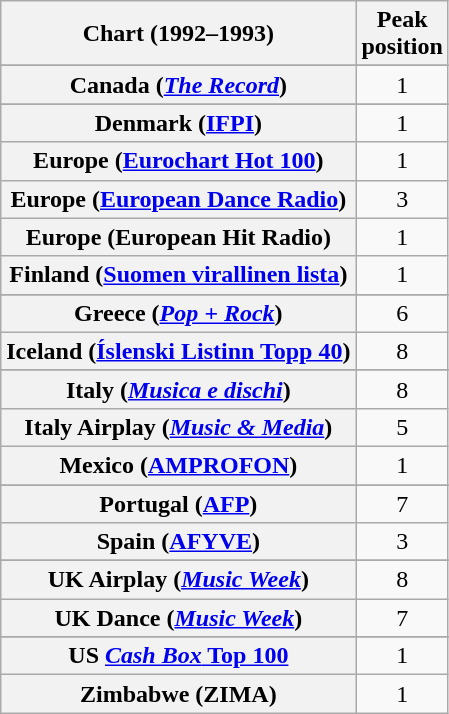<table class="wikitable plainrowheaders sortable" style="text-align:center">
<tr>
<th scope="col">Chart (1992–1993)</th>
<th scope="col">Peak<br>position</th>
</tr>
<tr>
</tr>
<tr>
</tr>
<tr>
</tr>
<tr>
<th scope="row">Canada (<em><a href='#'>The Record</a></em>)</th>
<td>1</td>
</tr>
<tr>
</tr>
<tr>
</tr>
<tr>
<th scope="row">Denmark (<a href='#'>IFPI</a>)</th>
<td>1</td>
</tr>
<tr>
<th scope="row">Europe (<a href='#'>Eurochart Hot 100</a>)</th>
<td>1</td>
</tr>
<tr>
<th scope="row">Europe (<a href='#'>European Dance Radio</a>)</th>
<td>3</td>
</tr>
<tr>
<th scope="row">Europe (European Hit Radio)</th>
<td>1</td>
</tr>
<tr>
<th scope="row">Finland (<a href='#'>Suomen virallinen lista</a>)</th>
<td>1</td>
</tr>
<tr>
</tr>
<tr>
</tr>
<tr>
<th scope="row">Greece (<em><a href='#'>Pop + Rock</a></em>)</th>
<td>6</td>
</tr>
<tr>
<th scope="row">Iceland (<a href='#'>Íslenski Listinn Topp 40</a>)</th>
<td>8</td>
</tr>
<tr>
</tr>
<tr>
<th scope="row">Italy (<em><a href='#'>Musica e dischi</a></em>)</th>
<td>8</td>
</tr>
<tr>
<th scope="row">Italy Airplay (<em><a href='#'>Music & Media</a></em>)</th>
<td>5</td>
</tr>
<tr>
<th scope="row">Mexico (<a href='#'>AMPROFON</a>)</th>
<td>1</td>
</tr>
<tr>
</tr>
<tr>
</tr>
<tr>
</tr>
<tr>
</tr>
<tr>
<th scope="row">Portugal (<a href='#'>AFP</a>)</th>
<td>7</td>
</tr>
<tr>
<th scope="row">Spain (<a href='#'>AFYVE</a>)</th>
<td>3</td>
</tr>
<tr>
</tr>
<tr>
</tr>
<tr>
</tr>
<tr>
<th scope="row">UK Airplay (<em><a href='#'>Music Week</a></em>)</th>
<td>8</td>
</tr>
<tr>
<th scope="row">UK Dance (<em><a href='#'>Music Week</a></em>)</th>
<td>7</td>
</tr>
<tr>
</tr>
<tr>
</tr>
<tr>
</tr>
<tr>
</tr>
<tr>
</tr>
<tr>
</tr>
<tr>
</tr>
<tr>
<th scope="row">US <a href='#'><em>Cash Box</em> Top 100</a></th>
<td>1</td>
</tr>
<tr>
<th scope="row">Zimbabwe (ZIMA)</th>
<td>1</td>
</tr>
</table>
